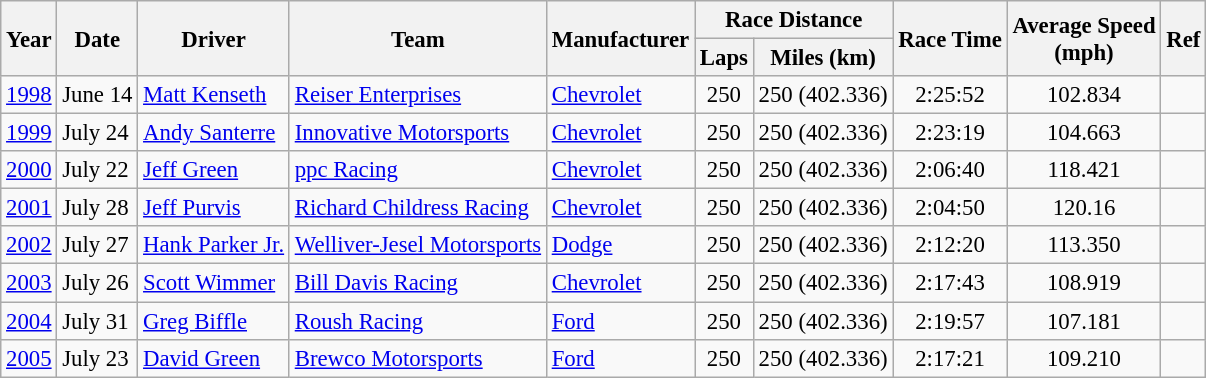<table class="wikitable" style="font-size: 95%;">
<tr>
<th rowspan="2">Year</th>
<th rowspan="2">Date</th>
<th rowspan="2">Driver</th>
<th rowspan="2">Team</th>
<th rowspan="2">Manufacturer</th>
<th colspan="2">Race Distance</th>
<th rowspan="2">Race Time</th>
<th rowspan="2">Average Speed<br>(mph)</th>
<th rowspan="2">Ref</th>
</tr>
<tr>
<th>Laps</th>
<th>Miles (km)</th>
</tr>
<tr>
<td><a href='#'>1998</a></td>
<td>June 14</td>
<td><a href='#'>Matt Kenseth</a></td>
<td><a href='#'>Reiser Enterprises</a></td>
<td><a href='#'>Chevrolet</a></td>
<td align="center">250</td>
<td align="center">250 (402.336)</td>
<td align="center">2:25:52</td>
<td align="center">102.834</td>
<td align="center"></td>
</tr>
<tr>
<td><a href='#'>1999</a></td>
<td>July 24</td>
<td><a href='#'>Andy Santerre</a></td>
<td><a href='#'>Innovative Motorsports</a></td>
<td><a href='#'>Chevrolet</a></td>
<td align="center">250</td>
<td align="center">250 (402.336)</td>
<td align="center">2:23:19</td>
<td align="center">104.663</td>
<td align="center"></td>
</tr>
<tr>
<td><a href='#'>2000</a></td>
<td>July 22</td>
<td><a href='#'>Jeff Green</a></td>
<td><a href='#'>ppc Racing</a></td>
<td><a href='#'>Chevrolet</a></td>
<td align="center">250</td>
<td align="center">250 (402.336)</td>
<td align="center">2:06:40</td>
<td align="center">118.421</td>
<td align="center"></td>
</tr>
<tr>
<td><a href='#'>2001</a></td>
<td>July 28</td>
<td><a href='#'>Jeff Purvis</a></td>
<td><a href='#'>Richard Childress Racing</a></td>
<td><a href='#'>Chevrolet</a></td>
<td align="center">250</td>
<td align="center">250 (402.336)</td>
<td align="center">2:04:50</td>
<td align="center">120.16</td>
<td align="center"></td>
</tr>
<tr>
<td><a href='#'>2002</a></td>
<td>July 27</td>
<td><a href='#'>Hank Parker Jr.</a></td>
<td><a href='#'>Welliver-Jesel Motorsports</a></td>
<td><a href='#'>Dodge</a></td>
<td align="center">250</td>
<td align="center">250 (402.336)</td>
<td align="center">2:12:20</td>
<td align="center">113.350</td>
<td align="center"></td>
</tr>
<tr>
<td><a href='#'>2003</a></td>
<td>July 26</td>
<td><a href='#'>Scott Wimmer</a></td>
<td><a href='#'>Bill Davis Racing</a></td>
<td><a href='#'>Chevrolet</a></td>
<td align="center">250</td>
<td align="center">250 (402.336)</td>
<td align="center">2:17:43</td>
<td align="center">108.919</td>
<td align="center"></td>
</tr>
<tr>
<td><a href='#'>2004</a></td>
<td>July 31</td>
<td><a href='#'>Greg Biffle</a></td>
<td><a href='#'>Roush Racing</a></td>
<td><a href='#'>Ford</a></td>
<td align="center">250</td>
<td align="center">250 (402.336)</td>
<td align="center">2:19:57</td>
<td align="center">107.181</td>
<td align="center"></td>
</tr>
<tr>
<td><a href='#'>2005</a></td>
<td>July 23</td>
<td><a href='#'>David Green</a></td>
<td><a href='#'>Brewco Motorsports</a></td>
<td><a href='#'>Ford</a></td>
<td align="center">250</td>
<td align="center">250 (402.336)</td>
<td align="center">2:17:21</td>
<td align="center">109.210</td>
<td align="center"></td>
</tr>
</table>
